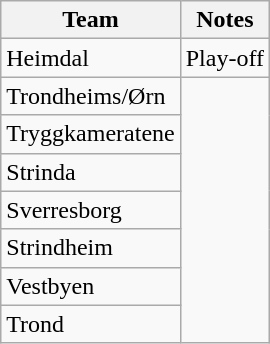<table class="wikitable">
<tr>
<th>Team</th>
<th>Notes</th>
</tr>
<tr>
<td>Heimdal</td>
<td>Play-off</td>
</tr>
<tr>
<td>Trondheims/Ørn</td>
</tr>
<tr>
<td>Tryggkameratene</td>
</tr>
<tr>
<td>Strinda</td>
</tr>
<tr>
<td>Sverresborg</td>
</tr>
<tr>
<td>Strindheim</td>
</tr>
<tr>
<td>Vestbyen</td>
</tr>
<tr>
<td>Trond</td>
</tr>
</table>
